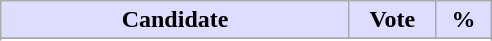<table class="wikitable">
<tr>
<th style="background:#ddf; width:225px;">Candidate</th>
<th style="background:#ddf; width:50px;">Vote</th>
<th style="background:#ddf; width:30px;">%</th>
</tr>
<tr>
</tr>
<tr>
</tr>
</table>
